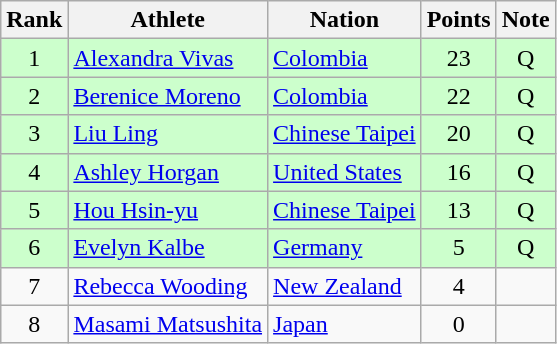<table class="wikitable sortable" style="text-align:center">
<tr>
<th>Rank</th>
<th>Athlete</th>
<th>Nation</th>
<th>Points</th>
<th>Note</th>
</tr>
<tr bgcolor=ccffcc>
<td>1</td>
<td align=left><a href='#'>Alexandra Vivas</a></td>
<td align=left> <a href='#'>Colombia</a></td>
<td>23</td>
<td>Q</td>
</tr>
<tr bgcolor=ccffcc>
<td>2</td>
<td align=left><a href='#'>Berenice Moreno</a></td>
<td align=left> <a href='#'>Colombia</a></td>
<td>22</td>
<td>Q</td>
</tr>
<tr bgcolor=ccffcc>
<td>3</td>
<td align=left><a href='#'>Liu Ling</a></td>
<td align=left> <a href='#'>Chinese Taipei</a></td>
<td>20</td>
<td>Q</td>
</tr>
<tr bgcolor=ccffcc>
<td>4</td>
<td align=left><a href='#'>Ashley Horgan</a></td>
<td align=left> <a href='#'>United States</a></td>
<td>16</td>
<td>Q</td>
</tr>
<tr bgcolor=ccffcc>
<td>5</td>
<td align=left><a href='#'>Hou Hsin-yu</a></td>
<td align=left> <a href='#'>Chinese Taipei</a></td>
<td>13</td>
<td>Q</td>
</tr>
<tr bgcolor=ccffcc>
<td>6</td>
<td align=left><a href='#'>Evelyn Kalbe</a></td>
<td align=left> <a href='#'>Germany</a></td>
<td>5</td>
<td>Q</td>
</tr>
<tr>
<td>7</td>
<td align=left><a href='#'>Rebecca Wooding</a></td>
<td align=left> <a href='#'>New Zealand</a></td>
<td>4</td>
<td></td>
</tr>
<tr>
<td>8</td>
<td align=left><a href='#'>Masami Matsushita</a></td>
<td align=left> <a href='#'>Japan</a></td>
<td>0</td>
<td></td>
</tr>
</table>
